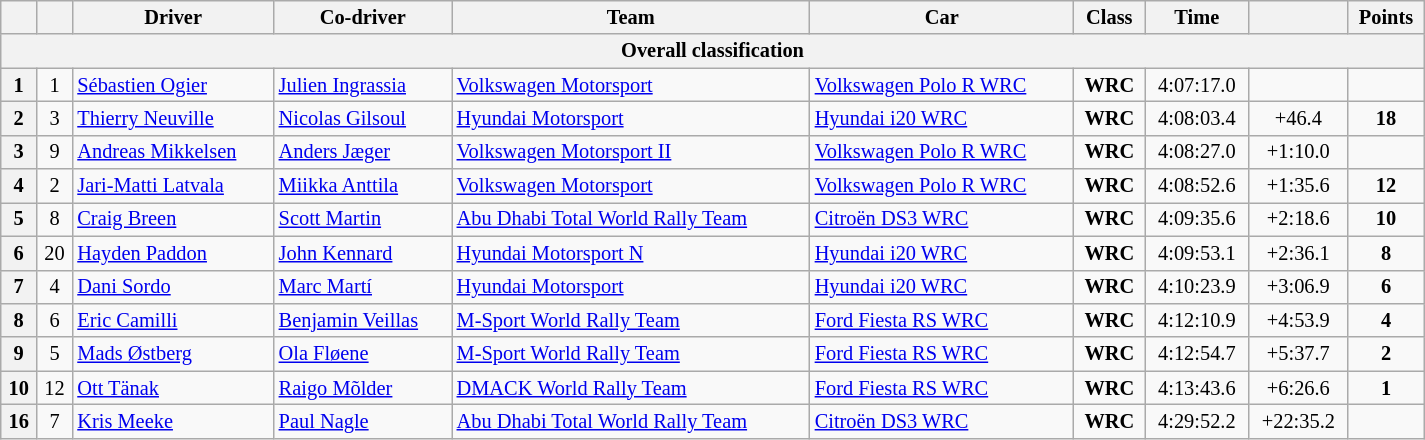<table class="wikitable"  style="width:85%; text-align:left; font-size:85%; max-width:950px;">
<tr>
<th></th>
<th></th>
<th>Driver</th>
<th>Co-driver</th>
<th>Team</th>
<th>Car</th>
<th>Class</th>
<th>Time</th>
<th></th>
<th>Points</th>
</tr>
<tr>
<th colspan=11>Overall classification</th>
</tr>
<tr>
<th>1</th>
<td style="text-align:center;">1</td>
<td> <a href='#'>Sébastien Ogier</a></td>
<td> <a href='#'>Julien Ingrassia</a></td>
<td> <a href='#'>Volkswagen Motorsport</a></td>
<td><a href='#'>Volkswagen Polo R WRC</a></td>
<td style="text-align:center;"><strong><span>WRC</span></strong></td>
<td style="text-align:center;">4:07:17.0</td>
<td style="text-align:center;"></td>
<td style="text-align:center;"><strong></strong></td>
</tr>
<tr>
<th>2</th>
<td style="text-align:center;">3</td>
<td> <a href='#'>Thierry Neuville</a></td>
<td> <a href='#'>Nicolas Gilsoul</a></td>
<td> <a href='#'>Hyundai Motorsport</a></td>
<td><a href='#'>Hyundai i20 WRC</a></td>
<td style="text-align:center;"><strong><span>WRC</span></strong></td>
<td style="text-align:center;">4:08:03.4</td>
<td style="text-align:center;">+46.4</td>
<td style="text-align:center;"><strong>18</strong></td>
</tr>
<tr>
<th>3</th>
<td style="text-align:center;">9</td>
<td> <a href='#'>Andreas Mikkelsen</a></td>
<td> <a href='#'>Anders Jæger</a></td>
<td> <a href='#'>Volkswagen Motorsport II</a></td>
<td><a href='#'>Volkswagen Polo R WRC</a></td>
<td style="text-align:center;"><strong><span>WRC</span></strong></td>
<td style="text-align:center;">4:08:27.0</td>
<td style="text-align:center;">+1:10.0</td>
<td style="text-align:center;"><strong></strong></td>
</tr>
<tr>
<th>4</th>
<td style="text-align:center;">2</td>
<td> <a href='#'>Jari-Matti Latvala</a></td>
<td> <a href='#'>Miikka Anttila</a></td>
<td> <a href='#'>Volkswagen Motorsport</a></td>
<td><a href='#'>Volkswagen Polo R WRC</a></td>
<td style="text-align:center;"><strong><span>WRC</span></strong></td>
<td style="text-align:center;">4:08:52.6</td>
<td style="text-align:center;">+1:35.6</td>
<td style="text-align:center;"><strong>12</strong></td>
</tr>
<tr>
<th>5</th>
<td style="text-align:center;">8</td>
<td> <a href='#'>Craig Breen</a></td>
<td> <a href='#'>Scott Martin</a></td>
<td> <a href='#'>Abu Dhabi Total World Rally Team</a></td>
<td><a href='#'>Citroën DS3 WRC</a></td>
<td style="text-align:center;"><strong><span>WRC</span></strong></td>
<td style="text-align:center;">4:09:35.6</td>
<td style="text-align:center;">+2:18.6</td>
<td style="text-align:center;"><strong>10</strong></td>
</tr>
<tr>
<th>6</th>
<td style="text-align:center;">20</td>
<td> <a href='#'>Hayden Paddon</a></td>
<td> <a href='#'>John Kennard</a></td>
<td> <a href='#'>Hyundai Motorsport N</a></td>
<td><a href='#'>Hyundai i20 WRC</a></td>
<td style="text-align:center;"><strong><span>WRC</span></strong></td>
<td style="text-align:center;">4:09:53.1</td>
<td style="text-align:center;">+2:36.1</td>
<td style="text-align:center;"><strong>8</strong></td>
</tr>
<tr>
<th>7</th>
<td style="text-align:center;">4</td>
<td> <a href='#'>Dani Sordo</a></td>
<td> <a href='#'>Marc Martí</a></td>
<td> <a href='#'>Hyundai Motorsport</a></td>
<td><a href='#'>Hyundai i20 WRC</a></td>
<td style="text-align:center;"><strong><span>WRC</span></strong></td>
<td style="text-align:center;">4:10:23.9</td>
<td style="text-align:center;">+3:06.9</td>
<td style="text-align:center;"><strong>6</strong></td>
</tr>
<tr>
<th>8</th>
<td style="text-align:center;">6</td>
<td> <a href='#'>Eric Camilli</a></td>
<td> <a href='#'>Benjamin Veillas</a></td>
<td> <a href='#'>M-Sport World Rally Team</a></td>
<td><a href='#'>Ford Fiesta RS WRC</a></td>
<td style="text-align:center;"><strong><span>WRC</span></strong></td>
<td style="text-align:center;">4:12:10.9</td>
<td style="text-align:center;">+4:53.9</td>
<td style="text-align:center;"><strong>4</strong></td>
</tr>
<tr>
<th>9</th>
<td style="text-align:center;">5</td>
<td> <a href='#'>Mads Østberg</a></td>
<td> <a href='#'>Ola Fløene</a></td>
<td> <a href='#'>M-Sport World Rally Team</a></td>
<td><a href='#'>Ford Fiesta RS WRC</a></td>
<td style="text-align:center;"><strong><span>WRC</span></strong></td>
<td style="text-align:center;">4:12:54.7</td>
<td style="text-align:center;">+5:37.7</td>
<td style="text-align:center;"><strong>2</strong></td>
</tr>
<tr>
<th>10</th>
<td style="text-align:center;">12</td>
<td> <a href='#'>Ott Tänak</a></td>
<td> <a href='#'>Raigo Mõlder</a></td>
<td> <a href='#'>DMACK World Rally Team</a></td>
<td><a href='#'>Ford Fiesta RS WRC</a></td>
<td style="text-align:center;"><strong><span>WRC</span></strong></td>
<td style="text-align:center;">4:13:43.6</td>
<td style="text-align:center;">+6:26.6</td>
<td style="text-align:center;"><strong>1</strong></td>
</tr>
<tr>
<th>16</th>
<td style="text-align:center;">7</td>
<td> <a href='#'>Kris Meeke</a></td>
<td> <a href='#'>Paul Nagle</a></td>
<td> <a href='#'>Abu Dhabi Total World Rally Team</a></td>
<td><a href='#'>Citroën DS3 WRC</a></td>
<td style="text-align:center;"><strong><span>WRC</span></strong></td>
<td style="text-align:center;">4:29:52.2</td>
<td style="text-align:center;">+22:35.2</td>
<td style="text-align:center;"><strong></strong></td>
</tr>
</table>
